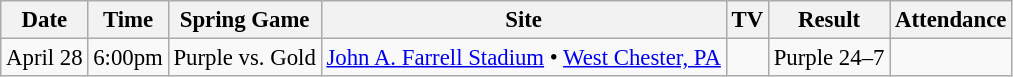<table class="wikitable" style="font-size:95%;">
<tr>
<th>Date</th>
<th>Time</th>
<th>Spring Game</th>
<th>Site</th>
<th>TV</th>
<th>Result</th>
<th>Attendance</th>
</tr>
<tr>
<td>April 28</td>
<td>6:00pm</td>
<td>Purple vs. Gold</td>
<td><a href='#'>John A. Farrell Stadium</a> • <a href='#'>West Chester, PA</a></td>
<td></td>
<td>Purple 24–7</td>
<td></td>
</tr>
</table>
